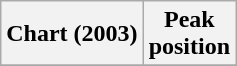<table class="wikitable plainrowheaders">
<tr>
<th>Chart (2003)</th>
<th>Peak <br> position</th>
</tr>
<tr>
</tr>
</table>
